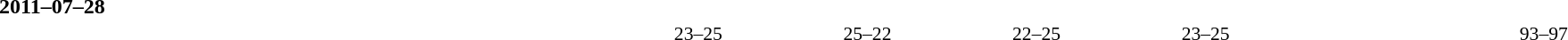<table width=100% cellspacing=1>
<tr>
<th width=15%></th>
<th width=10%></th>
<th width=15%></th>
<th width=10%></th>
<th width=10%></th>
<th width=10%></th>
<th width=10%></th>
<th width=10%></th>
<th width=10%></th>
</tr>
<tr>
<td colspan=3><strong>2011–07–28</strong></td>
</tr>
<tr style=font-size:90%>
<td align=right></td>
<td align=center></td>
<td><strong></strong></td>
<td>23–25</td>
<td>25–22</td>
<td>22–25</td>
<td>23–25</td>
<td></td>
<td>93–97</td>
</tr>
</table>
